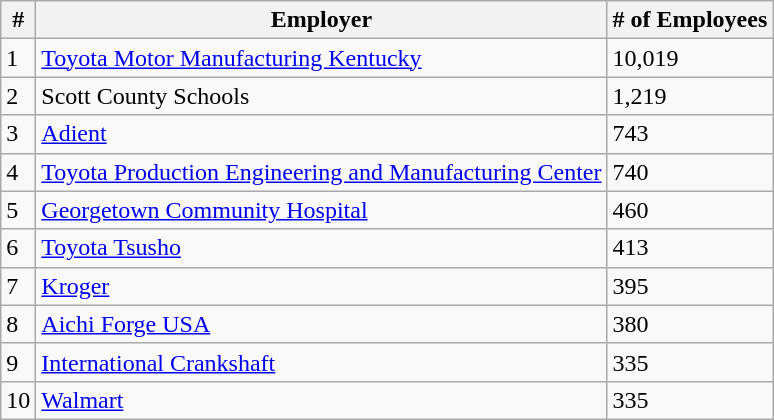<table class="wikitable">
<tr>
<th>#</th>
<th>Employer</th>
<th># of Employees</th>
</tr>
<tr>
<td>1</td>
<td><a href='#'>Toyota Motor Manufacturing Kentucky</a></td>
<td>10,019</td>
</tr>
<tr>
<td>2</td>
<td>Scott County Schools</td>
<td>1,219</td>
</tr>
<tr>
<td>3</td>
<td><a href='#'>Adient</a></td>
<td>743</td>
</tr>
<tr>
<td>4</td>
<td><a href='#'>Toyota Production Engineering and Manufacturing Center</a></td>
<td>740</td>
</tr>
<tr>
<td>5</td>
<td><a href='#'>Georgetown Community Hospital</a></td>
<td>460</td>
</tr>
<tr>
<td>6</td>
<td><a href='#'>Toyota Tsusho</a></td>
<td>413</td>
</tr>
<tr>
<td>7</td>
<td><a href='#'>Kroger</a></td>
<td>395</td>
</tr>
<tr>
<td>8</td>
<td><a href='#'>Aichi Forge USA</a></td>
<td>380</td>
</tr>
<tr>
<td>9</td>
<td><a href='#'>International Crankshaft</a></td>
<td>335</td>
</tr>
<tr>
<td>10</td>
<td><a href='#'>Walmart</a></td>
<td>335</td>
</tr>
</table>
